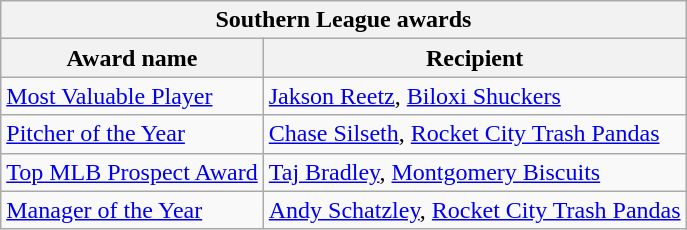<table class="wikitable">
<tr>
<th colspan="2">Southern League awards</th>
</tr>
<tr>
<th>Award name</th>
<th>Recipient</th>
</tr>
<tr>
<td><a href='#'>Most Valuable Player</a></td>
<td><a href='#'>Jakson Reetz</a>, <a href='#'>Biloxi Shuckers</a></td>
</tr>
<tr>
<td><a href='#'>Pitcher of the Year</a></td>
<td><a href='#'>Chase Silseth</a>, <a href='#'>Rocket City Trash Pandas</a></td>
</tr>
<tr>
<td><a href='#'>Top MLB Prospect Award</a></td>
<td><a href='#'>Taj Bradley</a>, <a href='#'>Montgomery Biscuits</a></td>
</tr>
<tr>
<td><a href='#'>Manager of the Year</a></td>
<td><a href='#'>Andy Schatzley</a>, <a href='#'>Rocket City Trash Pandas</a></td>
</tr>
</table>
